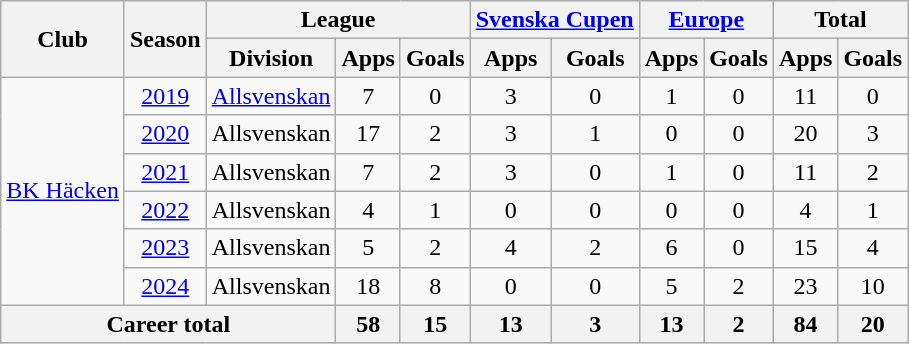<table class="wikitable" style="text-align: center">
<tr>
<th rowspan="2">Club</th>
<th rowspan="2">Season</th>
<th colspan="3">League</th>
<th colspan="2"><a href='#'>Svenska Cupen</a></th>
<th colspan="2"><a href='#'>Europe</a></th>
<th colspan="2">Total</th>
</tr>
<tr>
<th>Division</th>
<th>Apps</th>
<th>Goals</th>
<th>Apps</th>
<th>Goals</th>
<th>Apps</th>
<th>Goals</th>
<th>Apps</th>
<th>Goals</th>
</tr>
<tr>
<td rowspan="6"><a href='#'>BK Häcken</a></td>
<td><a href='#'>2019</a></td>
<td><a href='#'>Allsvenskan</a></td>
<td>7</td>
<td>0</td>
<td>3</td>
<td>0</td>
<td>1</td>
<td>0</td>
<td>11</td>
<td>0</td>
</tr>
<tr>
<td><a href='#'>2020</a></td>
<td>Allsvenskan</td>
<td>17</td>
<td>2</td>
<td>3</td>
<td>1</td>
<td>0</td>
<td>0</td>
<td>20</td>
<td>3</td>
</tr>
<tr>
<td><a href='#'>2021</a></td>
<td>Allsvenskan</td>
<td>7</td>
<td>2</td>
<td>3</td>
<td>0</td>
<td>1</td>
<td>0</td>
<td>11</td>
<td>2</td>
</tr>
<tr>
<td><a href='#'>2022</a></td>
<td>Allsvenskan</td>
<td>4</td>
<td>1</td>
<td>0</td>
<td>0</td>
<td>0</td>
<td>0</td>
<td>4</td>
<td>1</td>
</tr>
<tr>
<td><a href='#'>2023</a></td>
<td>Allsvenskan</td>
<td>5</td>
<td>2</td>
<td>4</td>
<td>2</td>
<td>6</td>
<td>0</td>
<td>15</td>
<td>4</td>
</tr>
<tr>
<td><a href='#'>2024</a></td>
<td>Allsvenskan</td>
<td>18</td>
<td>8</td>
<td>0</td>
<td>0</td>
<td>5</td>
<td>2</td>
<td>23</td>
<td>10</td>
</tr>
<tr>
<th colspan="3">Career total</th>
<th>58</th>
<th>15</th>
<th>13</th>
<th>3</th>
<th>13</th>
<th>2</th>
<th>84</th>
<th>20</th>
</tr>
</table>
